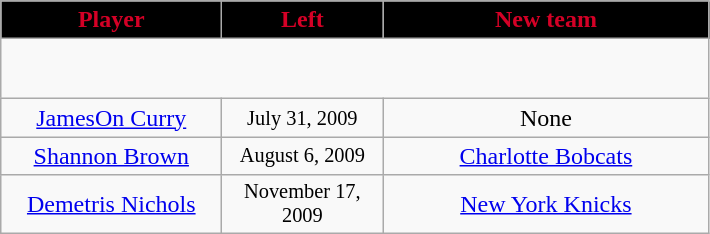<table class="wikitable" style="text-align: center">
<tr bgcolor="#dddddd">
<th style="background:black; color:#d40026" width="140px">Player</th>
<th style="background:black; color:#d40026" width="100px">Left</th>
<th style="background:black; color:#d40026" width="210px">New team</th>
</tr>
<tr style="height:40px">
</tr>
<tr>
<td><a href='#'>JamesOn Curry</a></td>
<td style="font-size: 85%">July 31, 2009</td>
<td>None</td>
</tr>
<tr>
<td><a href='#'>Shannon Brown</a></td>
<td style="font-size: 85%">August 6, 2009</td>
<td><a href='#'>Charlotte Bobcats</a></td>
</tr>
<tr>
<td><a href='#'>Demetris Nichols</a></td>
<td style="font-size: 85%">November 17, 2009</td>
<td><a href='#'>New York Knicks</a></td>
</tr>
</table>
